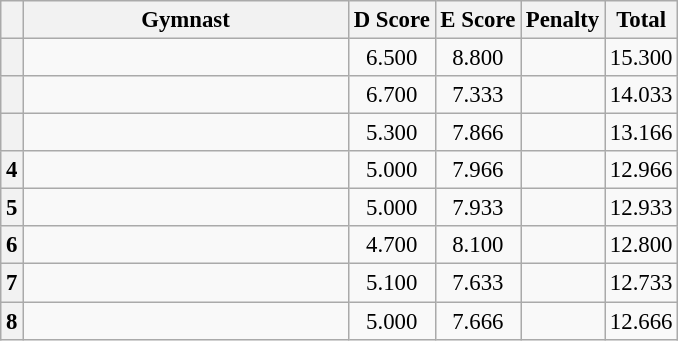<table class="wikitable sortable" style="text-align:center; font-size:95%;">
<tr>
<th></th>
<th width="210">Gymnast</th>
<th>D Score</th>
<th>E Score</th>
<th>Penalty</th>
<th>Total</th>
</tr>
<tr>
<th></th>
<td align="left"></td>
<td>6.500</td>
<td>8.800</td>
<td></td>
<td>15.300</td>
</tr>
<tr>
<th></th>
<td align="left"></td>
<td>6.700</td>
<td>7.333</td>
<td></td>
<td>14.033</td>
</tr>
<tr>
<th></th>
<td align="left"></td>
<td>5.300</td>
<td>7.866</td>
<td></td>
<td>13.166</td>
</tr>
<tr>
<th>4</th>
<td align="left"></td>
<td>5.000</td>
<td>7.966</td>
<td></td>
<td>12.966</td>
</tr>
<tr>
<th>5</th>
<td align="left"></td>
<td>5.000</td>
<td>7.933</td>
<td></td>
<td>12.933</td>
</tr>
<tr>
<th>6</th>
<td align="left"></td>
<td>4.700</td>
<td>8.100</td>
<td></td>
<td>12.800</td>
</tr>
<tr>
<th>7</th>
<td align="left"></td>
<td>5.100</td>
<td>7.633</td>
<td></td>
<td>12.733</td>
</tr>
<tr>
<th>8</th>
<td align="left"></td>
<td>5.000</td>
<td>7.666</td>
<td></td>
<td>12.666</td>
</tr>
</table>
